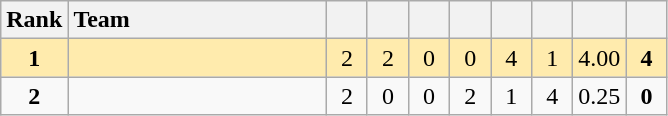<table class="wikitable" style="text-align: center;">
<tr>
<th width=30>Rank</th>
<th width=165 style="text-align:left;">Team</th>
<th width=20></th>
<th width=20></th>
<th width=20></th>
<th width=20></th>
<th width=20></th>
<th width=20></th>
<th width=20></th>
<th width=20></th>
</tr>
<tr style="background:#ffebad;">
<td><strong>1</strong></td>
<td style="text-align:left;"></td>
<td>2</td>
<td>2</td>
<td>0</td>
<td>0</td>
<td>4</td>
<td>1</td>
<td>4.00</td>
<td><strong>4</strong></td>
</tr>
<tr>
<td><strong>2</strong></td>
<td style="text-align:left;"></td>
<td>2</td>
<td>0</td>
<td>0</td>
<td>2</td>
<td>1</td>
<td>4</td>
<td>0.25</td>
<td><strong>0</strong></td>
</tr>
</table>
